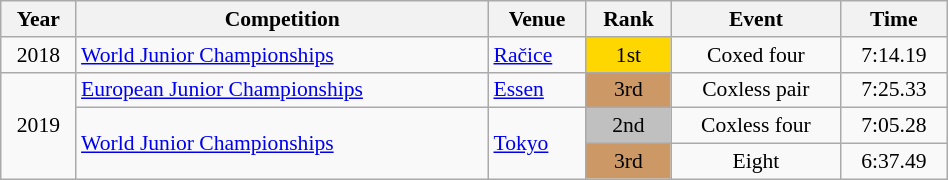<table class="wikitable" width=50% style="font-size:90%; text-align:center;">
<tr>
<th>Year</th>
<th>Competition</th>
<th>Venue</th>
<th>Rank</th>
<th>Event</th>
<th>Time</th>
</tr>
<tr>
<td>2018</td>
<td align=left><a href='#'>World Junior Championships</a></td>
<td align=left> <a href='#'>Račice</a></td>
<td bgcolor=gold>1st</td>
<td>Coxed four</td>
<td>7:14.19</td>
</tr>
<tr>
<td rowspan=3>2019</td>
<td align=left><a href='#'>European Junior Championships</a></td>
<td align=left> <a href='#'>Essen</a></td>
<td bgcolor=cc9966>3rd</td>
<td>Coxless pair</td>
<td>7:25.33</td>
</tr>
<tr>
<td rowspan=2 align=left><a href='#'>World Junior Championships</a></td>
<td rowspan=2 align=left> <a href='#'>Tokyo</a></td>
<td bgcolor=silver>2nd</td>
<td>Coxless four</td>
<td>7:05.28</td>
</tr>
<tr>
<td bgcolor=cc9966>3rd</td>
<td>Eight</td>
<td>6:37.49</td>
</tr>
</table>
